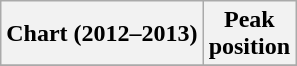<table class="wikitable plainrowheaders" style="text-align:center">
<tr>
<th scope="col">Chart (2012–2013)</th>
<th scope="col">Peak<br>position</th>
</tr>
<tr>
</tr>
</table>
